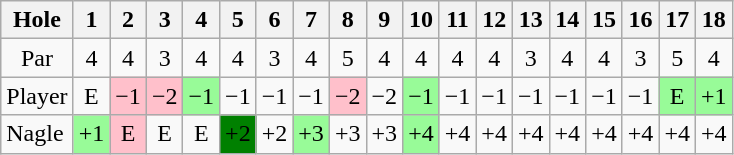<table class="wikitable" style="text-align:center">
<tr>
<th>Hole</th>
<th> 1 </th>
<th> 2 </th>
<th> 3 </th>
<th> 4 </th>
<th> 5 </th>
<th> 6 </th>
<th> 7 </th>
<th> 8 </th>
<th> 9 </th>
<th>10</th>
<th>11</th>
<th>12</th>
<th>13</th>
<th>14</th>
<th>15</th>
<th>16</th>
<th>17</th>
<th>18</th>
</tr>
<tr>
<td>Par</td>
<td>4</td>
<td>4</td>
<td>3</td>
<td>4</td>
<td>4</td>
<td>3</td>
<td>4</td>
<td>5</td>
<td>4</td>
<td>4</td>
<td>4</td>
<td>4</td>
<td>3</td>
<td>4</td>
<td>4</td>
<td>3</td>
<td>5</td>
<td>4</td>
</tr>
<tr>
<td align=left> Player</td>
<td>E</td>
<td style="background: Pink;">−1</td>
<td style="background: Pink;">−2</td>
<td style="background: PaleGreen;">−1</td>
<td>−1</td>
<td>−1</td>
<td>−1</td>
<td style="background: Pink;">−2</td>
<td>−2</td>
<td style="background: PaleGreen;">−1</td>
<td>−1</td>
<td>−1</td>
<td>−1</td>
<td>−1</td>
<td>−1</td>
<td>−1</td>
<td style="background: PaleGreen;">E</td>
<td style="background: PaleGreen;">+1</td>
</tr>
<tr>
<td align=left> Nagle</td>
<td style="background: PaleGreen;">+1</td>
<td style="background: Pink;">E</td>
<td>E</td>
<td>E</td>
<td style="background: Green;">+2</td>
<td>+2</td>
<td style="background: PaleGreen;">+3</td>
<td>+3</td>
<td>+3</td>
<td style="background: PaleGreen;">+4</td>
<td>+4</td>
<td>+4</td>
<td>+4</td>
<td>+4</td>
<td>+4</td>
<td>+4</td>
<td>+4</td>
<td>+4<br></td>
</tr>
</table>
